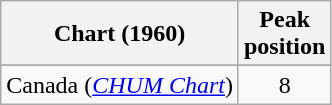<table class="wikitable sortable">
<tr>
<th>Chart (1960)</th>
<th>Peak<br>position</th>
</tr>
<tr>
</tr>
<tr>
<td>Canada (<em><a href='#'>CHUM Chart</a></em>)</td>
<td align="center">8</td>
</tr>
</table>
